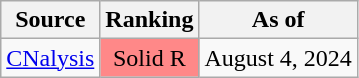<table class="wikitable">
<tr>
<th>Source</th>
<th>Ranking</th>
<th>As of</th>
</tr>
<tr>
<td><a href='#'>CNalysis</a></td>
<td style="background:#FF8888" data-sort-value="4" align="center">Solid R</td>
<td>August 4, 2024</td>
</tr>
</table>
